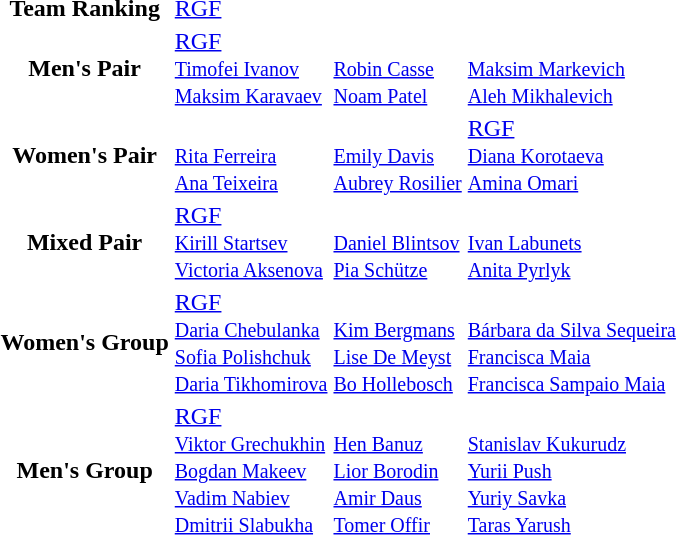<table>
<tr>
<th scope=row>Team Ranking</th>
<td><a href='#'>RGF</a></td>
<td></td>
<td></td>
</tr>
<tr>
<th scope=row>Men's Pair</th>
<td><a href='#'>RGF</a><br><small><a href='#'>Timofei Ivanov</a><br><a href='#'>Maksim Karavaev</a></small></td>
<td><br><small><a href='#'>Robin Casse</a><br><a href='#'>Noam Patel</a></small></td>
<td><br><small><a href='#'>Maksim Markevich</a><br><a href='#'>Aleh Mikhalevich</a></small></td>
</tr>
<tr>
<th scope=row>Women's Pair</th>
<td><br><small><a href='#'>Rita Ferreira</a><br><a href='#'>Ana Teixeira</a></small></td>
<td><br><small><a href='#'>Emily Davis</a><br><a href='#'>Aubrey Rosilier</a></small></td>
<td><a href='#'>RGF</a><br><small><a href='#'>Diana Korotaeva</a><br><a href='#'>Amina Omari</a></small></td>
</tr>
<tr>
<th scope=row>Mixed Pair</th>
<td><a href='#'>RGF</a><br><small><a href='#'>Kirill Startsev</a><br><a href='#'>Victoria Aksenova</a></small></td>
<td><br><small><a href='#'>Daniel Blintsov</a><br><a href='#'>Pia Schütze</a></small></td>
<td><br><small><a href='#'>Ivan Labunets</a><br><a href='#'>Anita Pyrlyk</a></small></td>
</tr>
<tr>
<th scope=row>Women's Group</th>
<td><a href='#'>RGF</a><br><small><a href='#'>Daria Chebulanka</a><br><a href='#'>Sofia Polishchuk</a><br><a href='#'>Daria Tikhomirova</a></small></td>
<td><br><small><a href='#'>Kim Bergmans</a><br><a href='#'>Lise De Meyst</a><br><a href='#'>Bo Hollebosch</a></small></td>
<td><br><small><a href='#'>Bárbara da Silva Sequeira</a><br><a href='#'>Francisca Maia</a><br><a href='#'>Francisca Sampaio Maia</a></small></td>
</tr>
<tr>
<th scope=row>Men's Group</th>
<td><a href='#'>RGF</a><br><small><a href='#'>Viktor Grechukhin</a><br><a href='#'>Bogdan Makeev</a><br><a href='#'>Vadim Nabiev</a><br><a href='#'>Dmitrii Slabukha</a></small></td>
<td><br><small><a href='#'>Hen Banuz</a><br><a href='#'>Lior Borodin</a><br><a href='#'>Amir Daus</a><br><a href='#'>Tomer Offir</a></small></td>
<td><br><small><a href='#'>Stanislav Kukurudz</a><br><a href='#'>Yurii Push</a><br><a href='#'>Yuriy Savka</a><br><a href='#'>Taras Yarush</a></small></td>
</tr>
</table>
